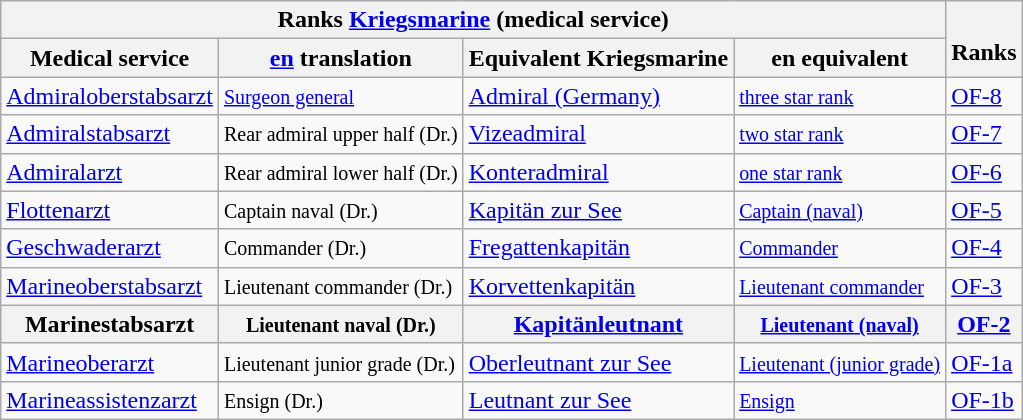<table class="wikitable">
<tr>
<th colspan="4">Ranks <a href='#'>Kriegsmarine</a> (medical service)</th>
<th rowspan="2"><br>Ranks</th>
</tr>
<tr align="center">
<th>Medical service</th>
<th><a href='#'>en</a> translation</th>
<th>Equivalent Kriegsmarine</th>
<th>en equivalent</th>
</tr>
<tr>
<td><a href='#'>Admiraloberstabsarzt</a></td>
<td><small><a href='#'>Surgeon general</a></small></td>
<td><a href='#'>Admiral (Germany)</a></td>
<td><small><a href='#'>three star rank</a></small></td>
<td><a href='#'>OF-8</a></td>
</tr>
<tr>
<td><a href='#'>Admiralstabsarzt</a></td>
<td><small>Rear admiral upper half (Dr.)</small></td>
<td><a href='#'>Vizeadmiral</a></td>
<td><small><a href='#'>two star rank</a></small></td>
<td><a href='#'>OF-7</a></td>
</tr>
<tr>
<td><a href='#'>Admiralarzt</a></td>
<td><small>Rear admiral lower half (Dr.)</small></td>
<td><a href='#'>Konteradmiral</a></td>
<td><small><a href='#'>one star rank</a></small></td>
<td><a href='#'>OF-6</a></td>
</tr>
<tr>
<td><a href='#'>Flottenarzt</a></td>
<td><small>Captain naval (Dr.)</small></td>
<td><a href='#'>Kapitän zur See</a></td>
<td><small><a href='#'>Captain (naval)</a></small></td>
<td><a href='#'>OF-5</a></td>
</tr>
<tr>
<td><a href='#'>Geschwaderarzt</a></td>
<td><small>Commander (Dr.)</small></td>
<td><a href='#'>Fregattenkapitän</a></td>
<td><small><a href='#'>Commander</a></small></td>
<td><a href='#'>OF-4</a></td>
</tr>
<tr>
<td><a href='#'>Marineoberstabsarzt</a></td>
<td><small>Lieutenant commander (Dr.)</small></td>
<td><a href='#'>Korvettenkapitän</a></td>
<td><small><a href='#'>Lieutenant commander</a></small></td>
<td><a href='#'>OF-3</a></td>
</tr>
<tr>
<th><span><strong>Marinestabsarzt</strong></span></th>
<th><small>Lieutenant naval (Dr.)</small></th>
<th><a href='#'>Kapitänleutnant</a></th>
<th><small><a href='#'>Lieutenant (naval)</a></small></th>
<th><a href='#'>OF-2</a></th>
</tr>
<tr>
<td><a href='#'>Marineoberarzt</a></td>
<td><small> Lieutenant junior grade (Dr.)</small></td>
<td><a href='#'>Oberleutnant zur See</a></td>
<td><small><a href='#'>Lieutenant (junior grade)</a></small></td>
<td><a href='#'>OF-1a</a></td>
</tr>
<tr>
<td><a href='#'>Marineassistenzarzt</a></td>
<td><small>Ensign (Dr.)</small></td>
<td><a href='#'>Leutnant zur See</a></td>
<td><small><a href='#'>Ensign</a></small></td>
<td><a href='#'>OF-1b</a></td>
</tr>
</table>
